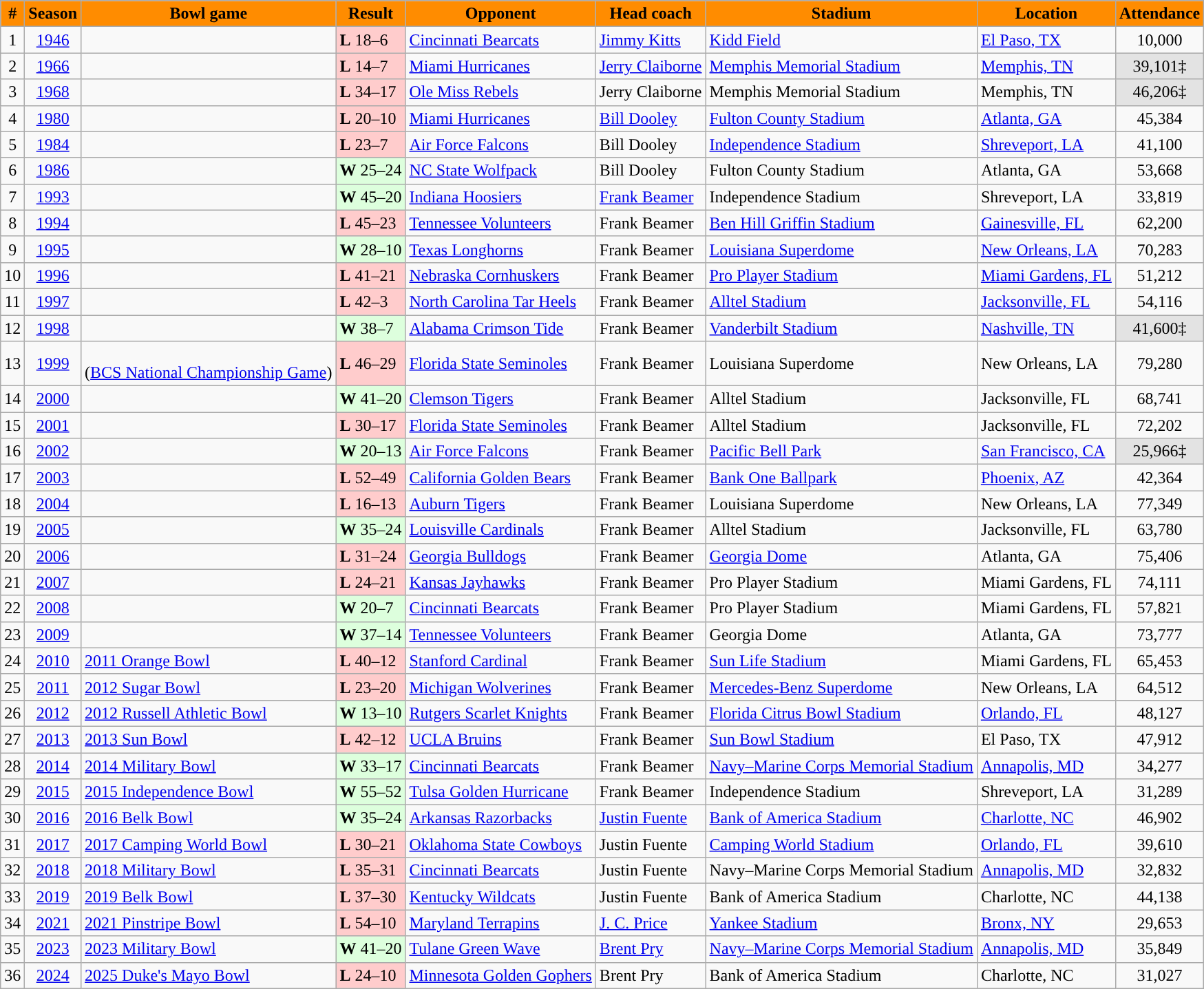<table class="wikitable sortable">
<tr>
<th style="background:#FF8C00;">#</th>
<th style="background:#FF8C00;">Season</th>
<th style="background:#FF8C00;">Bowl game</th>
<th style="background:#FF8C00;">Result</th>
<th style="background:#FF8C00;">Opponent</th>
<th style="background:#FF8C00;">Head coach</th>
<th style="background:#FF8C00;">Stadium</th>
<th style="background:#FF8C00;">Location</th>
<th style="background:#FF8C00;">Attendance</th>
</tr>
<tr>
<td style="text-align:center;">1</td>
<td style="text-align:center;"><a href='#'>1946</a></td>
<td></td>
<td style="background:#fcc;"><strong>L</strong> 18–6</td>
<td><a href='#'>Cincinnati Bearcats</a></td>
<td><a href='#'>Jimmy Kitts</a></td>
<td><a href='#'>Kidd Field</a></td>
<td><a href='#'>El Paso, TX</a></td>
<td style="text-align:center;">10,000</td>
</tr>
<tr>
<td style="text-align:center;">2</td>
<td style="text-align:center;"><a href='#'>1966</a></td>
<td></td>
<td style="background:#fcc;"><strong>L</strong> 14–7</td>
<td><a href='#'>Miami Hurricanes</a></td>
<td><a href='#'>Jerry Claiborne</a></td>
<td><a href='#'>Memphis Memorial Stadium</a></td>
<td><a href='#'>Memphis, TN</a></td>
<td style="text-align:center; background:#e3e3e3;">39,101‡</td>
</tr>
<tr>
<td style="text-align:center;">3</td>
<td style="text-align:center;"><a href='#'>1968</a></td>
<td></td>
<td style="background:#fcc;"><strong>L</strong> 34–17</td>
<td><a href='#'>Ole Miss Rebels</a></td>
<td>Jerry Claiborne</td>
<td>Memphis Memorial Stadium</td>
<td>Memphis, TN</td>
<td style="text-align:center; background:#e3e3e3;">46,206‡</td>
</tr>
<tr>
<td style="text-align:center;">4</td>
<td style="text-align:center;"><a href='#'>1980</a></td>
<td></td>
<td style="background:#fcc;"><strong>L</strong> 20–10</td>
<td><a href='#'>Miami Hurricanes</a></td>
<td><a href='#'>Bill Dooley</a></td>
<td><a href='#'>Fulton County Stadium</a></td>
<td><a href='#'>Atlanta, GA</a></td>
<td style="text-align:center;">45,384</td>
</tr>
<tr>
<td style="text-align:center;">5</td>
<td style="text-align:center;"><a href='#'>1984</a></td>
<td></td>
<td style="background:#fcc;"><strong>L</strong> 23–7</td>
<td><a href='#'>Air Force Falcons</a></td>
<td>Bill Dooley</td>
<td><a href='#'>Independence Stadium</a></td>
<td><a href='#'>Shreveport, LA</a></td>
<td style="text-align:center;">41,100</td>
</tr>
<tr>
<td style="text-align:center;">6</td>
<td style="text-align:center;"><a href='#'>1986</a></td>
<td></td>
<td style="background:#dfd;"><strong>W</strong> 25–24</td>
<td><a href='#'>NC State Wolfpack</a></td>
<td>Bill Dooley</td>
<td>Fulton County Stadium</td>
<td>Atlanta, GA</td>
<td style="text-align:center;">53,668</td>
</tr>
<tr>
<td style="text-align:center;">7</td>
<td style="text-align:center;"><a href='#'>1993</a></td>
<td></td>
<td style="background:#dfd;"><strong>W</strong> 45–20</td>
<td><a href='#'>Indiana Hoosiers</a></td>
<td><a href='#'>Frank Beamer</a></td>
<td>Independence Stadium</td>
<td>Shreveport, LA</td>
<td style="text-align:center;">33,819</td>
</tr>
<tr>
<td style="text-align:center;">8</td>
<td style="text-align:center;"><a href='#'>1994</a></td>
<td></td>
<td style="background:#fcc;"><strong>L</strong> 45–23</td>
<td><a href='#'>Tennessee Volunteers</a></td>
<td>Frank Beamer</td>
<td><a href='#'>Ben Hill Griffin Stadium</a></td>
<td><a href='#'>Gainesville, FL</a></td>
<td style="text-align:center;">62,200</td>
</tr>
<tr>
<td style="text-align:center;">9</td>
<td style="text-align:center;"><a href='#'>1995</a></td>
<td></td>
<td style="background:#dfd;"><strong>W</strong> 28–10</td>
<td><a href='#'>Texas Longhorns</a></td>
<td>Frank Beamer</td>
<td><a href='#'>Louisiana Superdome</a></td>
<td><a href='#'>New Orleans, LA</a></td>
<td style="text-align:center;">70,283</td>
</tr>
<tr>
<td style="text-align:center;">10</td>
<td style="text-align:center;"><a href='#'>1996</a></td>
<td></td>
<td style="background:#fcc;"><strong>L</strong> 41–21</td>
<td><a href='#'>Nebraska Cornhuskers</a></td>
<td>Frank Beamer</td>
<td><a href='#'>Pro Player Stadium</a></td>
<td><a href='#'>Miami Gardens, FL</a></td>
<td style="text-align:center;">51,212</td>
</tr>
<tr>
<td style="text-align:center;">11</td>
<td style="text-align:center;"><a href='#'>1997</a></td>
<td></td>
<td style="background:#fcc;"><strong>L</strong> 42–3</td>
<td><a href='#'>North Carolina Tar Heels</a></td>
<td>Frank Beamer</td>
<td><a href='#'>Alltel Stadium</a></td>
<td><a href='#'>Jacksonville, FL</a></td>
<td style="text-align:center;">54,116</td>
</tr>
<tr>
<td style="text-align:center;">12</td>
<td style="text-align:center;"><a href='#'>1998</a></td>
<td></td>
<td style="background:#dfd;"><strong>W</strong> 38–7</td>
<td><a href='#'>Alabama Crimson Tide</a></td>
<td>Frank Beamer</td>
<td><a href='#'>Vanderbilt Stadium</a></td>
<td><a href='#'>Nashville, TN</a></td>
<td style="text-align:center; background:#e3e3e3;">41,600‡</td>
</tr>
<tr>
<td style="text-align:center;">13</td>
<td style="text-align:center;"><a href='#'>1999</a></td>
<td><br>(<a href='#'>BCS National Championship Game</a>)</td>
<td style="background:#fcc;"><strong>L</strong> 46–29</td>
<td><a href='#'>Florida State Seminoles</a></td>
<td>Frank Beamer</td>
<td>Louisiana Superdome</td>
<td>New Orleans, LA</td>
<td style="text-align:center;">79,280</td>
</tr>
<tr>
<td style="text-align:center;">14</td>
<td style="text-align:center;"><a href='#'>2000</a></td>
<td></td>
<td style="background:#dfd;"><strong>W</strong> 41–20</td>
<td><a href='#'>Clemson Tigers</a></td>
<td>Frank Beamer</td>
<td>Alltel Stadium</td>
<td>Jacksonville, FL</td>
<td style="text-align:center;">68,741</td>
</tr>
<tr>
<td style="text-align:center;">15</td>
<td style="text-align:center;"><a href='#'>2001</a></td>
<td></td>
<td style="background:#fcc;"><strong>L</strong> 30–17</td>
<td><a href='#'>Florida State Seminoles</a></td>
<td>Frank Beamer</td>
<td>Alltel Stadium</td>
<td>Jacksonville, FL</td>
<td style="text-align:center;">72,202</td>
</tr>
<tr>
<td style="text-align:center;">16</td>
<td style="text-align:center;"><a href='#'>2002</a></td>
<td></td>
<td style="background:#dfd;"><strong>W</strong> 20–13</td>
<td><a href='#'>Air Force Falcons</a></td>
<td>Frank Beamer</td>
<td><a href='#'>Pacific Bell Park</a></td>
<td><a href='#'>San Francisco, CA</a></td>
<td style="text-align:center; background:#e3e3e3;">25,966‡</td>
</tr>
<tr>
<td style="text-align:center;">17</td>
<td style="text-align:center;"><a href='#'>2003</a></td>
<td></td>
<td style="background:#fcc;"><strong>L</strong> 52–49</td>
<td><a href='#'>California Golden Bears</a></td>
<td>Frank Beamer</td>
<td><a href='#'>Bank One Ballpark</a></td>
<td><a href='#'>Phoenix, AZ</a></td>
<td style="text-align:center;">42,364</td>
</tr>
<tr>
<td style="text-align:center;">18</td>
<td style="text-align:center;"><a href='#'>2004</a></td>
<td></td>
<td style="background:#fcc;"><strong>L</strong> 16–13</td>
<td><a href='#'>Auburn Tigers</a></td>
<td>Frank Beamer</td>
<td>Louisiana Superdome</td>
<td>New Orleans, LA</td>
<td style="text-align:center;">77,349</td>
</tr>
<tr>
<td style="text-align:center;">19</td>
<td style="text-align:center;"><a href='#'>2005</a></td>
<td></td>
<td style="background:#dfd;"><strong>W</strong> 35–24</td>
<td><a href='#'>Louisville Cardinals</a></td>
<td>Frank Beamer</td>
<td>Alltel Stadium</td>
<td>Jacksonville, FL</td>
<td style="text-align:center;">63,780</td>
</tr>
<tr>
<td style="text-align:center;">20</td>
<td style="text-align:center;"><a href='#'>2006</a></td>
<td></td>
<td style="background:#fcc;"><strong>L</strong> 31–24</td>
<td><a href='#'>Georgia Bulldogs</a></td>
<td>Frank Beamer</td>
<td><a href='#'>Georgia Dome</a></td>
<td>Atlanta, GA</td>
<td style="text-align:center;">75,406</td>
</tr>
<tr>
<td style="text-align:center;">21</td>
<td style="text-align:center;"><a href='#'>2007</a></td>
<td></td>
<td style="background:#fcc;"><strong>L</strong> 24–21</td>
<td><a href='#'>Kansas Jayhawks</a></td>
<td>Frank Beamer</td>
<td>Pro Player Stadium</td>
<td>Miami Gardens, FL</td>
<td style="text-align:center;">74,111</td>
</tr>
<tr>
<td style="text-align:center;">22</td>
<td style="text-align:center;"><a href='#'>2008</a></td>
<td></td>
<td style="background:#dfd;"><strong>W</strong> 20–7</td>
<td><a href='#'>Cincinnati Bearcats</a></td>
<td>Frank Beamer</td>
<td>Pro Player Stadium</td>
<td>Miami Gardens, FL</td>
<td style="text-align:center;">57,821</td>
</tr>
<tr>
<td style="text-align:center;">23</td>
<td style="text-align:center;"><a href='#'>2009</a></td>
<td></td>
<td style="background:#dfd;"><strong>W</strong> 37–14</td>
<td><a href='#'>Tennessee Volunteers</a></td>
<td>Frank Beamer</td>
<td>Georgia Dome</td>
<td>Atlanta, GA</td>
<td style="text-align:center;">73,777</td>
</tr>
<tr>
<td style="text-align:center;">24</td>
<td style="text-align:center;"><a href='#'>2010</a></td>
<td><a href='#'>2011 Orange Bowl</a></td>
<td style="background:#fcc;"><strong>L</strong> 40–12</td>
<td><a href='#'>Stanford Cardinal</a></td>
<td>Frank Beamer</td>
<td><a href='#'>Sun Life Stadium</a></td>
<td>Miami Gardens, FL</td>
<td style="text-align:center;">65,453</td>
</tr>
<tr>
<td style="text-align:center;">25</td>
<td style="text-align:center;"><a href='#'>2011</a></td>
<td><a href='#'>2012 Sugar Bowl</a></td>
<td style="background:#fcc;"><strong>L</strong> 23–20</td>
<td><a href='#'>Michigan Wolverines</a></td>
<td>Frank Beamer</td>
<td><a href='#'>Mercedes-Benz Superdome</a></td>
<td>New Orleans, LA</td>
<td style="text-align:center;">64,512</td>
</tr>
<tr>
<td style="text-align:center;">26</td>
<td style="text-align:center;"><a href='#'>2012</a></td>
<td><a href='#'>2012 Russell Athletic Bowl</a></td>
<td style="background:#dfd;"><strong>W</strong> 13–10</td>
<td><a href='#'>Rutgers Scarlet Knights</a></td>
<td>Frank Beamer</td>
<td><a href='#'>Florida Citrus Bowl Stadium</a></td>
<td><a href='#'>Orlando, FL</a></td>
<td style="text-align:center;">48,127</td>
</tr>
<tr>
<td style="text-align:center;">27</td>
<td style="text-align:center;"><a href='#'>2013</a></td>
<td><a href='#'>2013 Sun Bowl</a></td>
<td style="background:#fcc;"><strong>L</strong> 42–12</td>
<td><a href='#'>UCLA Bruins</a></td>
<td>Frank Beamer</td>
<td><a href='#'>Sun Bowl Stadium</a></td>
<td>El Paso, TX</td>
<td style="text-align:center;">47,912</td>
</tr>
<tr>
<td style="text-align:center;">28</td>
<td style="text-align:center;"><a href='#'>2014</a></td>
<td><a href='#'>2014 Military Bowl</a></td>
<td style="background:#dfd;"><strong>W</strong> 33–17</td>
<td><a href='#'>Cincinnati Bearcats</a></td>
<td>Frank Beamer</td>
<td><a href='#'>Navy–Marine Corps Memorial Stadium</a></td>
<td><a href='#'>Annapolis, MD</a></td>
<td style="text-align:center;">34,277</td>
</tr>
<tr>
<td style="text-align:center;">29</td>
<td style="text-align:center;"><a href='#'>2015</a></td>
<td><a href='#'>2015 Independence Bowl</a></td>
<td style="background:#dfd;"><strong>W</strong> 55–52</td>
<td><a href='#'>Tulsa Golden Hurricane</a></td>
<td>Frank Beamer</td>
<td>Independence Stadium</td>
<td>Shreveport, LA</td>
<td style="text-align:center;">31,289</td>
</tr>
<tr>
<td style="text-align:center;">30</td>
<td style="text-align:center;"><a href='#'>2016</a></td>
<td><a href='#'>2016 Belk Bowl</a></td>
<td style="background:#dfd;"><strong>W</strong> 35–24</td>
<td><a href='#'>Arkansas Razorbacks</a></td>
<td><a href='#'>Justin Fuente</a></td>
<td><a href='#'>Bank of America Stadium</a></td>
<td><a href='#'>Charlotte, NC</a></td>
<td style="text-align:center;">46,902</td>
</tr>
<tr>
<td style="text-align:center;">31</td>
<td style="text-align:center;"><a href='#'>2017</a></td>
<td><a href='#'>2017 Camping World Bowl</a></td>
<td style="background:#fcc;"><strong>L</strong> 30–21</td>
<td><a href='#'>Oklahoma State Cowboys</a></td>
<td>Justin Fuente</td>
<td><a href='#'>Camping World Stadium</a></td>
<td><a href='#'>Orlando, FL</a></td>
<td style="text-align:center;">39,610</td>
</tr>
<tr>
<td style="text-align:center;">32</td>
<td style="text-align:center;"><a href='#'>2018</a></td>
<td><a href='#'>2018 Military Bowl</a></td>
<td style="background:#fcc;"><strong>L</strong> 35–31</td>
<td><a href='#'>Cincinnati Bearcats</a></td>
<td>Justin Fuente</td>
<td>Navy–Marine Corps Memorial Stadium</td>
<td><a href='#'>Annapolis, MD</a></td>
<td style="text-align:center;">32,832</td>
</tr>
<tr>
<td style="text-align:center;">33</td>
<td style="text-align:center;"><a href='#'>2019</a></td>
<td><a href='#'>2019 Belk Bowl</a></td>
<td style="background:#fcc;"><strong>L</strong> 37–30</td>
<td><a href='#'>Kentucky Wildcats</a></td>
<td>Justin Fuente</td>
<td>Bank of America Stadium</td>
<td>Charlotte, NC</td>
<td style="text-align:center;">44,138</td>
</tr>
<tr>
<td style="text-align:center;">34</td>
<td style="text-align:center;"><a href='#'>2021</a></td>
<td><a href='#'>2021 Pinstripe Bowl</a></td>
<td style="background:#fcc;"><strong>L</strong> 54–10</td>
<td><a href='#'>Maryland Terrapins</a></td>
<td><a href='#'>J. C. Price</a></td>
<td><a href='#'>Yankee Stadium</a></td>
<td><a href='#'>Bronx, NY</a></td>
<td style="text-align:center;">29,653</td>
</tr>
<tr>
<td style="text-align:center;">35</td>
<td style="text-align:center;"><a href='#'>2023</a></td>
<td><a href='#'>2023 Military Bowl</a></td>
<td style="background:#dfd;"><strong>W</strong> 41–20</td>
<td><a href='#'>Tulane Green Wave</a></td>
<td><a href='#'>Brent Pry</a></td>
<td><a href='#'>Navy–Marine Corps Memorial Stadium</a></td>
<td><a href='#'>Annapolis, MD</a></td>
<td style="text-align:center;">35,849</td>
</tr>
<tr>
<td style="text-align:center;">36</td>
<td style="text-align:center;"><a href='#'>2024</a></td>
<td><a href='#'>2025 Duke's Mayo Bowl</a></td>
<td style="background:#fcc;"><strong>L</strong> 24–10</td>
<td><a href='#'>Minnesota Golden Gophers</a></td>
<td>Brent Pry</td>
<td>Bank of America Stadium</td>
<td>Charlotte, NC</td>
<td style="text-align:center;">31,027</td>
</tr>
</table>
